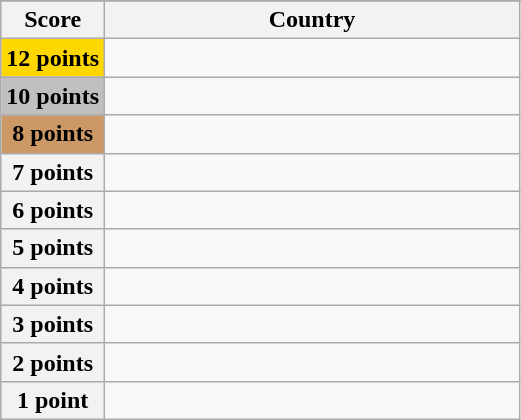<table class="wikitable">
<tr>
</tr>
<tr>
<th scope="col" width="20%">Score</th>
<th scope="col">Country</th>
</tr>
<tr>
<th scope="row" style="background:gold">12 points</th>
<td></td>
</tr>
<tr>
<th scope="row" style="background:silver">10 points</th>
<td></td>
</tr>
<tr>
<th scope="row" style="background:#CC9966">8 points</th>
<td></td>
</tr>
<tr>
<th scope="row">7 points</th>
<td></td>
</tr>
<tr>
<th scope="row">6 points</th>
<td></td>
</tr>
<tr>
<th scope="row">5 points</th>
<td></td>
</tr>
<tr>
<th scope="row">4 points</th>
<td></td>
</tr>
<tr>
<th scope="row">3 points</th>
<td></td>
</tr>
<tr>
<th scope="row">2 points</th>
<td></td>
</tr>
<tr>
<th scope="row">1 point</th>
<td></td>
</tr>
</table>
